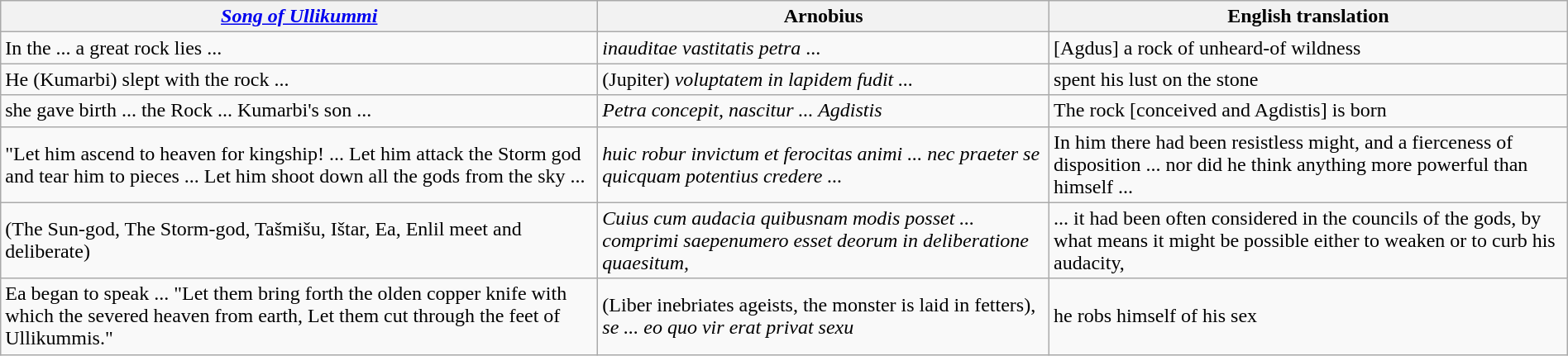<table class="wikitable" style="margin:auto">
<tr>
<th><em><a href='#'>Song of Ullikummi</a></em></th>
<th>Arnobius</th>
<th>English translation</th>
</tr>
<tr>
<td>In the ... a great rock lies ...</td>
<td><em>inauditae vastitatis petra</em> ...</td>
<td>[Agdus] a rock of unheard-of wildness</td>
</tr>
<tr>
<td>He (Kumarbi) slept with the rock ...</td>
<td>(Jupiter) <em>voluptatem in lapidem fudit ...</em></td>
<td>spent his lust on the stone</td>
</tr>
<tr>
<td>she gave birth ... the Rock ... Kumarbi's son ...</td>
<td><em>Petra concepit, nascitur ... Agdistis</em></td>
<td>The rock [conceived and Agdistis] is born</td>
</tr>
<tr>
<td>"Let him ascend to heaven for kingship! ... Let him attack the Storm god and tear him to pieces ... Let him shoot down all the gods from the sky ...</td>
<td><em>huic robur invictum et ferocitas animi ... nec praeter se quicquam potentius credere ...</em></td>
<td>In him there had been resistless might, and a fierceness of disposition ... nor did he think anything more powerful than himself ...</td>
</tr>
<tr>
<td>(The Sun-god, The Storm-god, Tašmišu, Ištar, Ea, Enlil meet and deliberate)</td>
<td><em>Cuius cum audacia quibusnam modis posset ... comprimi saepenumero esset deorum in deliberatione quaesitum,</em></td>
<td>... it had been often considered in the councils of the gods, by what means it might be possible either to weaken or to curb his audacity,</td>
</tr>
<tr>
<td>Ea began to speak ... "Let them bring forth the olden copper knife with which the severed heaven from earth, Let them cut through the feet of Ullikummis."</td>
<td>(Liber inebriates ageists, the monster is laid in fetters), <em>se ... eo quo vir erat privat sexu</em></td>
<td>he robs himself of his sex </td>
</tr>
</table>
